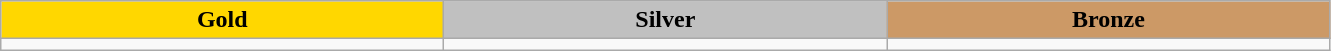<table class="wikitable">
<tr align="center">
<td bgcolor="gold" style="width:18em"><strong>Gold</strong></td>
<td bgcolor="silver" style="width:18em"><strong>Silver</strong></td>
<td bgcolor="CC9966" style="width:18em"><strong>Bronze</strong></td>
</tr>
<tr valign="top">
<td></td>
<td></td>
<td></td>
</tr>
</table>
